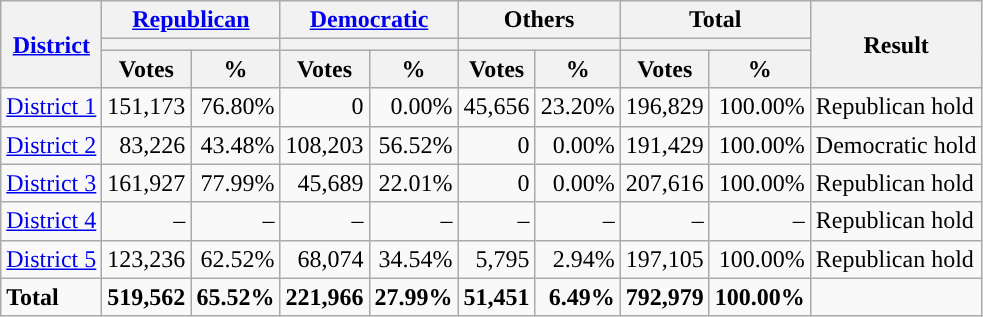<table class="wikitable plainrowheaders sortable" style="font-size:100%; text-align:right;">
<tr>
<th scope=col rowspan=3><a href='#'>District</a></th>
<th scope=col colspan=2><a href='#'>Republican</a></th>
<th scope=col colspan=2><a href='#'>Democratic</a></th>
<th scope=col colspan=2>Others</th>
<th scope=col colspan=2>Total</th>
<th scope=col rowspan=3>Result</th>
</tr>
<tr>
<th scope=col colspan=2 style="background:"></th>
<th scope=col colspan=2 style="background:"></th>
<th scope=col colspan=2></th>
<th scope=col colspan=2></th>
</tr>
<tr>
<th scope=col data-sort-type="number">Votes</th>
<th scope=col data-sort-type="number">%</th>
<th scope=col data-sort-type="number">Votes</th>
<th scope=col data-sort-type="number">%</th>
<th scope=col data-sort-type="number">Votes</th>
<th scope=col data-sort-type="number">%</th>
<th scope=col data-sort-type="number">Votes</th>
<th scope=col data-sort-type="number">%</th>
</tr>
<tr>
<td align=left><a href='#'>District 1</a></td>
<td>151,173</td>
<td>76.80%</td>
<td>0</td>
<td>0.00%</td>
<td>45,656</td>
<td>23.20%</td>
<td>196,829</td>
<td>100.00%</td>
<td align=left>Republican hold</td>
</tr>
<tr>
<td align=left><a href='#'>District 2</a></td>
<td>83,226</td>
<td>43.48%</td>
<td>108,203</td>
<td>56.52%</td>
<td>0</td>
<td>0.00%</td>
<td>191,429</td>
<td>100.00%</td>
<td align=left>Democratic hold</td>
</tr>
<tr>
<td align=left><a href='#'>District 3</a></td>
<td>161,927</td>
<td>77.99%</td>
<td>45,689</td>
<td>22.01%</td>
<td>0</td>
<td>0.00%</td>
<td>207,616</td>
<td>100.00%</td>
<td align=left>Republican hold</td>
</tr>
<tr>
<td align=left><a href='#'>District 4</a></td>
<td>–</td>
<td>–</td>
<td>–</td>
<td>–</td>
<td>–</td>
<td>–</td>
<td>–</td>
<td>–</td>
<td align=left>Republican hold</td>
</tr>
<tr>
<td align=left><a href='#'>District 5</a></td>
<td>123,236</td>
<td>62.52%</td>
<td>68,074</td>
<td>34.54%</td>
<td>5,795</td>
<td>2.94%</td>
<td>197,105</td>
<td>100.00%</td>
<td align=left>Republican hold</td>
</tr>
<tr class="sortbottom" style="font-weight:bold">
<td align=left>Total</td>
<td>519,562</td>
<td>65.52%</td>
<td>221,966</td>
<td>27.99%</td>
<td>51,451</td>
<td>6.49%</td>
<td>792,979</td>
<td>100.00%</td>
<td></td>
</tr>
</table>
